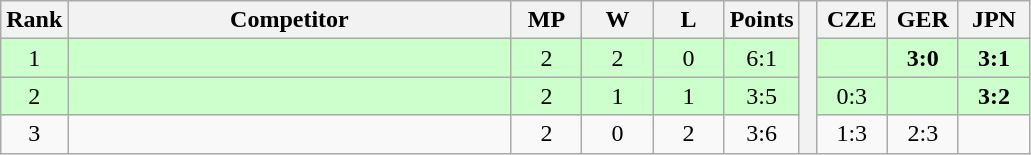<table class="wikitable" style="text-align:center">
<tr>
<th>Rank</th>
<th style="width:18em">Competitor</th>
<th style="width:2.5em">MP</th>
<th style="width:2.5em">W</th>
<th style="width:2.5em">L</th>
<th>Points</th>
<th rowspan="4"> </th>
<th style="width:2.5em">CZE</th>
<th style="width:2.5em">GER</th>
<th style="width:2.5em">JPN</th>
</tr>
<tr style="background:#cfc;">
<td>1</td>
<td style="text-align:left"></td>
<td>2</td>
<td>2</td>
<td>0</td>
<td>6:1</td>
<td></td>
<td><strong>3:0</strong></td>
<td><strong>3:1</strong></td>
</tr>
<tr style="background:#cfc;">
<td>2</td>
<td style="text-align:left"></td>
<td>2</td>
<td>1</td>
<td>1</td>
<td>3:5</td>
<td>0:3</td>
<td></td>
<td><strong>3:2</strong></td>
</tr>
<tr>
<td>3</td>
<td style="text-align:left"></td>
<td>2</td>
<td>0</td>
<td>2</td>
<td>3:6</td>
<td>1:3</td>
<td>2:3</td>
<td></td>
</tr>
</table>
